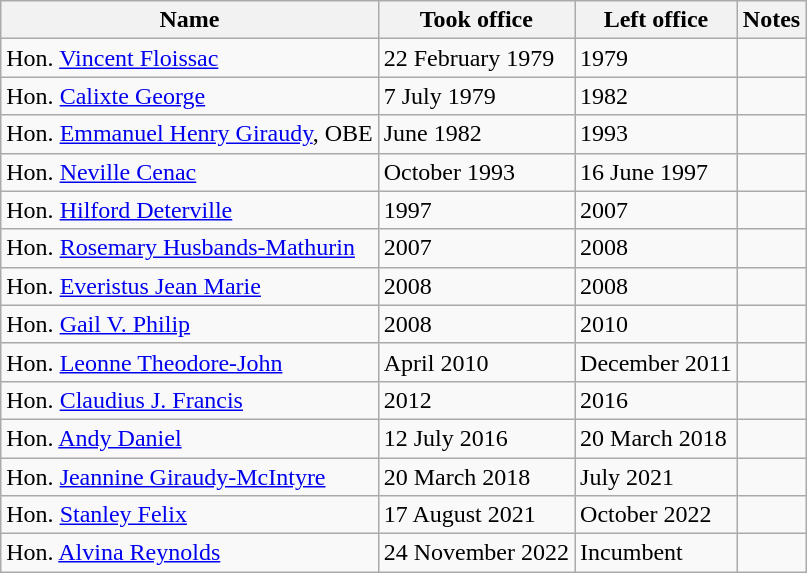<table class="wikitable">
<tr>
<th>Name</th>
<th>Took office</th>
<th>Left office</th>
<th>Notes</th>
</tr>
<tr>
<td>Hon. <a href='#'>Vincent Floissac</a></td>
<td>22 February 1979</td>
<td>1979</td>
<td></td>
</tr>
<tr>
<td>Hon. <a href='#'>Calixte George</a></td>
<td>7 July 1979</td>
<td>1982</td>
<td></td>
</tr>
<tr>
<td>Hon. <a href='#'>Emmanuel Henry Giraudy</a>, OBE</td>
<td>June 1982</td>
<td>1993</td>
<td></td>
</tr>
<tr>
<td>Hon. <a href='#'>Neville Cenac</a></td>
<td>October 1993</td>
<td>16 June 1997</td>
<td></td>
</tr>
<tr>
<td>Hon. <a href='#'>Hilford Deterville</a></td>
<td>1997</td>
<td>2007</td>
<td></td>
</tr>
<tr>
<td>Hon. <a href='#'>Rosemary Husbands-Mathurin</a></td>
<td>2007</td>
<td>2008</td>
<td></td>
</tr>
<tr>
<td>Hon. <a href='#'>Everistus Jean Marie</a></td>
<td>2008</td>
<td>2008</td>
<td></td>
</tr>
<tr>
<td>Hon. <a href='#'>Gail V. Philip</a></td>
<td>2008</td>
<td>2010</td>
<td></td>
</tr>
<tr>
<td>Hon. <a href='#'>Leonne Theodore-John</a></td>
<td>April 2010</td>
<td>December 2011</td>
<td></td>
</tr>
<tr>
<td>Hon. <a href='#'>Claudius J. Francis</a></td>
<td>2012</td>
<td>2016</td>
<td></td>
</tr>
<tr>
<td>Hon. <a href='#'>Andy Daniel</a></td>
<td>12 July 2016</td>
<td>20 March 2018</td>
<td></td>
</tr>
<tr>
<td>Hon. <a href='#'>Jeannine Giraudy-McIntyre</a></td>
<td>20 March 2018</td>
<td>July 2021</td>
<td></td>
</tr>
<tr>
<td>Hon. <a href='#'>Stanley Felix</a></td>
<td>17 August 2021</td>
<td>October 2022</td>
<td></td>
</tr>
<tr>
<td>Hon. <a href='#'>Alvina Reynolds</a></td>
<td>24 November 2022</td>
<td>Incumbent</td>
<td></td>
</tr>
</table>
